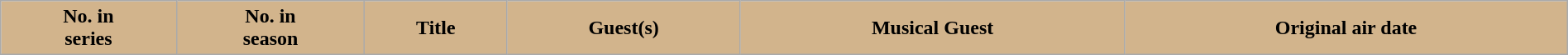<table class="wikitable plainrowheaders" style="width:100%;">
<tr>
<th style="background:#D2B48C; color:#000;">No. in<br>series</th>
<th style="background:#D2B48C; color:#000;">No. in<br>season</th>
<th style="background:#D2B48C; color:#000;">Title</th>
<th style="background:#D2B48C; color:#000;">Guest(s)</th>
<th style="background:#D2B48C; color:#00;">Musical Guest</th>
<th style="background:#D2B48C; color:#000;">Original air date<br>






</th>
</tr>
</table>
